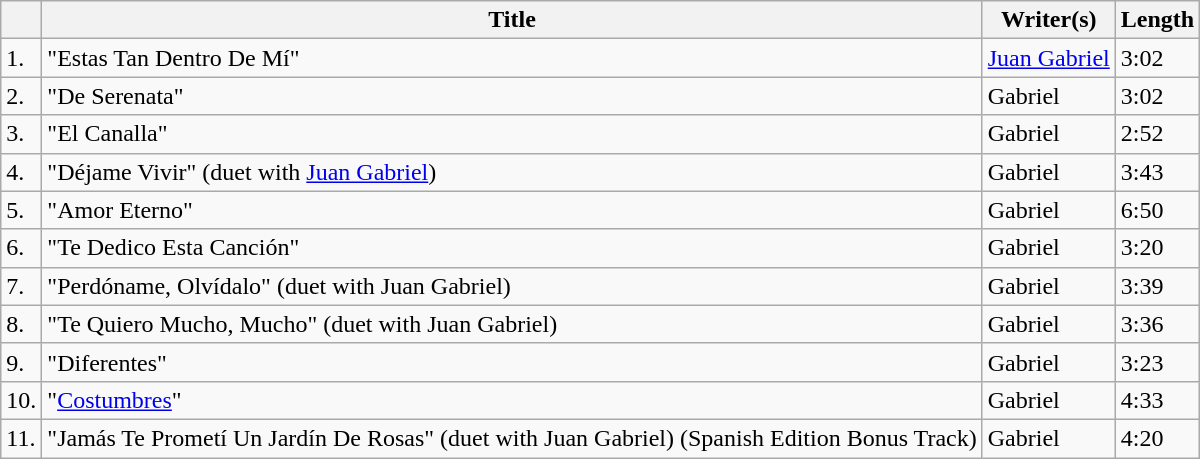<table class="wikitable">
<tr>
<th></th>
<th>Title</th>
<th>Writer(s)</th>
<th>Length</th>
</tr>
<tr>
<td>1.</td>
<td>"Estas Tan Dentro De Mí"</td>
<td><a href='#'>Juan Gabriel</a></td>
<td>3:02</td>
</tr>
<tr>
<td>2.</td>
<td>"De Serenata"</td>
<td>Gabriel</td>
<td>3:02</td>
</tr>
<tr>
<td>3.</td>
<td>"El Canalla"</td>
<td>Gabriel</td>
<td>2:52</td>
</tr>
<tr>
<td>4.</td>
<td>"Déjame Vivir" (duet with  <a href='#'>Juan Gabriel</a>)</td>
<td>Gabriel</td>
<td>3:43</td>
</tr>
<tr>
<td>5.</td>
<td>"Amor Eterno"</td>
<td>Gabriel</td>
<td>6:50</td>
</tr>
<tr>
<td>6.</td>
<td>"Te Dedico Esta Canción"</td>
<td>Gabriel</td>
<td>3:20</td>
</tr>
<tr>
<td>7.</td>
<td>"Perdóname, Olvídalo" (duet with Juan Gabriel)</td>
<td>Gabriel</td>
<td>3:39</td>
</tr>
<tr>
<td>8.</td>
<td>"Te Quiero Mucho, Mucho" (duet with Juan Gabriel)</td>
<td>Gabriel</td>
<td>3:36</td>
</tr>
<tr>
<td>9.</td>
<td>"Diferentes"</td>
<td>Gabriel</td>
<td>3:23</td>
</tr>
<tr>
<td>10.</td>
<td>"<a href='#'>Costumbres</a>"</td>
<td>Gabriel</td>
<td>4:33</td>
</tr>
<tr>
<td>11.</td>
<td>"Jamás Te Prometí Un Jardín De Rosas" (duet with  Juan Gabriel) (Spanish Edition Bonus Track)</td>
<td>Gabriel</td>
<td>4:20</td>
</tr>
</table>
